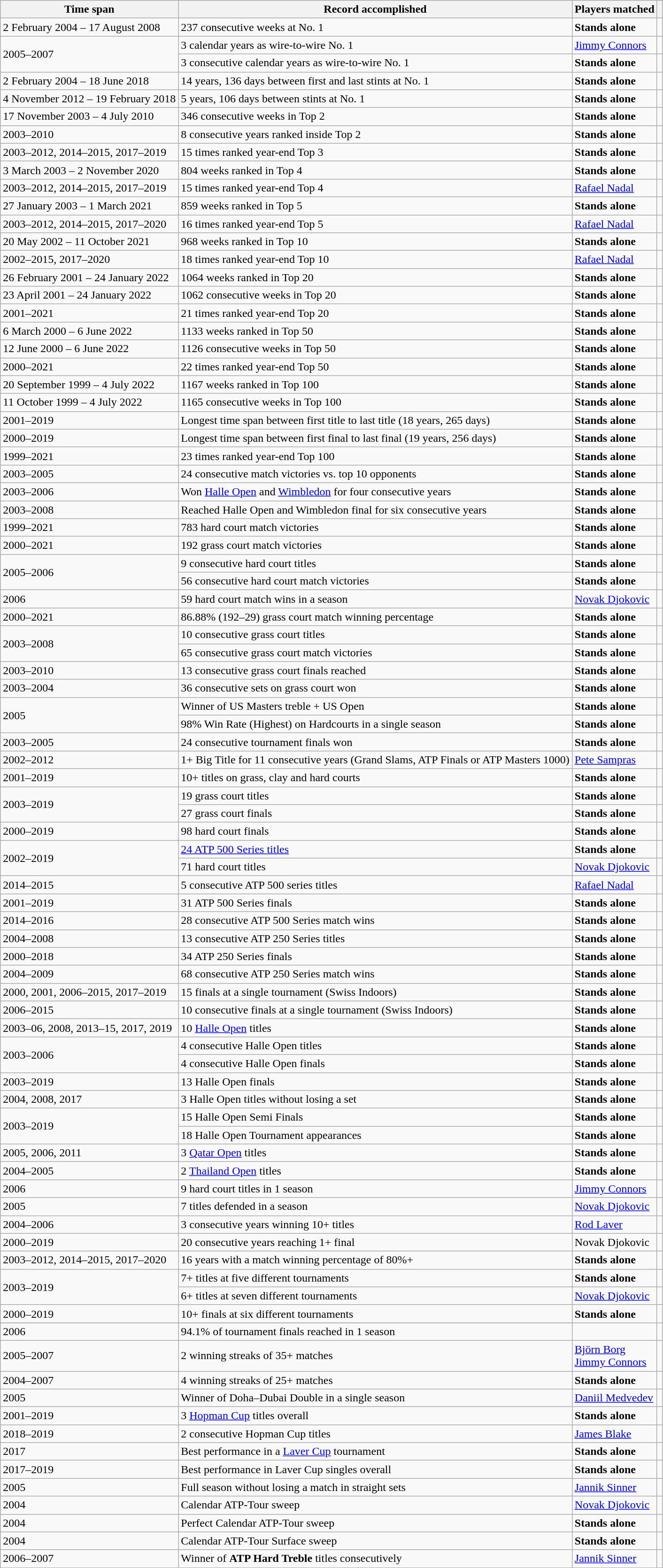<table class="wikitable">
<tr>
<th>Time span</th>
<th>Record accomplished</th>
<th>Players matched</th>
<th></th>
</tr>
<tr>
<td>2 February 2004 – 17 August 2008</td>
<td>237 consecutive weeks at No. 1</td>
<td><strong>Stands alone</strong></td>
<td></td>
</tr>
<tr>
<td rowspan="2">2005–2007</td>
<td>3 calendar years as wire-to-wire No. 1</td>
<td><a href='#'>Jimmy Connors</a></td>
<td></td>
</tr>
<tr>
<td>3 consecutive calendar years as wire-to-wire No. 1</td>
<td><strong>Stands alone</strong></td>
<td></td>
</tr>
<tr>
<td>2 February 2004 – 18 June 2018</td>
<td>14 years, 136 days between first and last stints at No. 1</td>
<td><strong>Stands alone</strong></td>
<td></td>
</tr>
<tr>
<td>4 November 2012 – 19 February 2018</td>
<td>5 years, 106 days between stints at No. 1</td>
<td><strong>Stands alone</strong></td>
<td></td>
</tr>
<tr>
<td>17 November 2003 – 4 July 2010</td>
<td>346 consecutive weeks in Top 2</td>
<td><strong>Stands alone</strong></td>
<td></td>
</tr>
<tr>
<td>2003–2010</td>
<td>8 consecutive years ranked inside Top 2</td>
<td><strong>Stands alone</strong></td>
<td></td>
</tr>
<tr>
<td>2003–2012, 2014–2015, 2017–2019</td>
<td>15 times ranked year-end Top 3</td>
<td><strong>Stands alone</strong></td>
<td></td>
</tr>
<tr>
<td>3 March 2003 – 2 November 2020</td>
<td>804 weeks ranked in Top 4</td>
<td><strong>Stands alone</strong></td>
<td></td>
</tr>
<tr>
<td>2003–2012, 2014–2015, 2017–2019</td>
<td>15 times ranked year-end Top 4</td>
<td><a href='#'>Rafael Nadal</a></td>
<td></td>
</tr>
<tr>
<td>27 January 2003 – 1 March 2021</td>
<td>859 weeks ranked in Top 5</td>
<td><strong>Stands alone</strong></td>
<td></td>
</tr>
<tr>
<td>2003–2012, 2014–2015, 2017–2020</td>
<td>16 times ranked year-end Top 5</td>
<td><a href='#'>Rafael Nadal</a></td>
<td></td>
</tr>
<tr>
<td>20 May 2002 – 11 October 2021</td>
<td>968 weeks ranked in Top 10</td>
<td><strong>Stands alone</strong></td>
<td></td>
</tr>
<tr>
<td>2002–2015, 2017–2020</td>
<td>18 times ranked year-end Top 10</td>
<td><a href='#'>Rafael Nadal</a></td>
<td></td>
</tr>
<tr>
<td>26 February 2001 – 24 January 2022</td>
<td>1064 weeks ranked in Top 20</td>
<td><strong>Stands alone</strong></td>
<td></td>
</tr>
<tr>
<td>23 April 2001 – 24 January 2022</td>
<td>1062 consecutive weeks in Top 20</td>
<td><strong>Stands alone</strong></td>
<td></td>
</tr>
<tr>
<td>2001–2021</td>
<td>21 times ranked year-end Top 20</td>
<td><strong>Stands alone</strong></td>
<td></td>
</tr>
<tr>
<td>6 March 2000 – 6 June 2022</td>
<td>1133 weeks ranked in Top 50</td>
<td><strong>Stands alone</strong></td>
<td></td>
</tr>
<tr>
<td>12 June 2000 – 6 June 2022</td>
<td>1126 consecutive weeks in Top 50 </td>
<td><strong>Stands alone</strong></td>
<td></td>
</tr>
<tr>
<td>2000–2021</td>
<td>22 times ranked year-end Top 50</td>
<td><strong>Stands alone</strong></td>
<td></td>
</tr>
<tr>
<td>20 September 1999 – 4 July 2022</td>
<td>1167 weeks ranked in Top 100</td>
<td><strong>Stands alone</strong></td>
<td></td>
</tr>
<tr>
<td>11 October 1999 – 4 July 2022</td>
<td>1165 consecutive weeks in Top 100</td>
<td><strong>Stands alone</strong></td>
<td></td>
</tr>
<tr>
<td>2001–2019</td>
<td>Longest time span between first title to last title (18 years, 265 days)</td>
<td><strong>Stands alone</strong></td>
<td></td>
</tr>
<tr>
<td>2000–2019</td>
<td>Longest time span between first final to last final (19 years, 256 days)</td>
<td><strong>Stands alone</strong></td>
<td></td>
</tr>
<tr>
<td>1999–2021</td>
<td>23 times ranked year-end Top 100</td>
<td><strong>Stands alone</strong></td>
<td></td>
</tr>
<tr>
<td>2003–2005</td>
<td>24 consecutive match victories vs. top 10 opponents</td>
<td><strong>Stands alone</strong></td>
<td></td>
</tr>
<tr>
<td>2003–2006</td>
<td>Won <a href='#'>Halle Open</a> and <a href='#'>Wimbledon</a> for four consecutive years</td>
<td><strong>Stands alone</strong></td>
<td></td>
</tr>
<tr>
<td>2003–2008</td>
<td>Reached Halle Open and Wimbledon final for six consecutive years</td>
<td><strong>Stands alone</strong></td>
<td></td>
</tr>
<tr>
<td>1999–2021</td>
<td>783 hard court match victories</td>
<td><strong>Stands alone</strong></td>
<td><br></td>
</tr>
<tr>
<td>2000–2021</td>
<td>192 grass court match victories</td>
<td><strong>Stands alone</strong></td>
<td></td>
</tr>
<tr>
<td rowspan="2">2005–2006</td>
<td>9 consecutive hard court titles</td>
<td><strong>Stands alone</strong></td>
<td></td>
</tr>
<tr>
<td>56 consecutive hard court match victories</td>
<td><strong>Stands alone</strong></td>
<td></td>
</tr>
<tr>
<td>2006</td>
<td>59 hard court match wins in a season</td>
<td><a href='#'>Novak Djokovic</a></td>
<td></td>
</tr>
<tr>
<td>2000–2021</td>
<td>86.88% (192–29) grass court match winning percentage</td>
<td><strong>Stands alone</strong></td>
<td></td>
</tr>
<tr>
<td rowspan="2">2003–2008</td>
<td>10 consecutive grass court titles</td>
<td><strong>Stands alone</strong></td>
<td></td>
</tr>
<tr>
<td>65 consecutive grass court match victories</td>
<td><strong>Stands alone</strong></td>
<td></td>
</tr>
<tr>
<td>2003–2010</td>
<td>13 consecutive grass court finals reached</td>
<td><strong>Stands alone</strong></td>
<td></td>
</tr>
<tr>
<td>2003–2004</td>
<td>36 consecutive sets on grass court won</td>
<td><strong>Stands alone</strong></td>
<td></td>
</tr>
<tr>
<td rowspan="2">2005</td>
<td>Winner of US Masters treble + US Open</td>
<td><strong>Stands alone</strong></td>
<td></td>
</tr>
<tr>
<td>98% Win Rate (Highest) on Hardcourts in a single season</td>
<td><strong>Stands alone</strong></td>
<td></td>
</tr>
<tr>
<td>2003–2005</td>
<td>24 consecutive tournament finals won</td>
<td><strong>Stands alone</strong></td>
</tr>
<tr>
<td>2002–2012</td>
<td>1+ Big Title for 11 consecutive years (Grand Slams, ATP Finals or ATP Masters 1000)</td>
<td><a href='#'>Pete Sampras</a></td>
<td></td>
</tr>
<tr>
<td>2001–2019</td>
<td>10+ titles on grass, clay and hard courts</td>
<td><strong>Stands alone</strong></td>
<td></td>
</tr>
<tr>
<td rowspan="2">2003–2019</td>
<td>19 grass court titles</td>
<td><strong>Stands alone</strong></td>
<td></td>
</tr>
<tr>
<td>27 grass court finals</td>
<td><strong>Stands alone</strong></td>
<td></td>
</tr>
<tr>
<td>2000–2019</td>
<td>98 hard court finals</td>
<td><strong>Stands alone</strong></td>
<td></td>
</tr>
<tr>
<td rowspan="2">2002–2019</td>
<td><a href='#'>24 ATP 500 Series titles</a></td>
<td><strong>Stands alone</strong></td>
<td></td>
</tr>
<tr>
<td>71 hard court titles</td>
<td><a href='#'>Novak Djokovic</a></td>
<td></td>
</tr>
<tr>
<td>2014–2015</td>
<td>5 consecutive ATP 500 series titles</td>
<td><a href='#'>Rafael Nadal</a></td>
<td></td>
</tr>
<tr>
<td>2001–2019</td>
<td>31 ATP 500 Series finals</td>
<td><strong>Stands alone</strong></td>
<td></td>
</tr>
<tr>
<td>2014–2016</td>
<td>28 consecutive ATP 500 Series match wins</td>
<td><strong>Stands alone</strong></td>
<td></td>
</tr>
<tr>
<td>2004–2008</td>
<td>13 consecutive ATP 250 Series titles</td>
<td><strong>Stands alone</strong></td>
<td></td>
</tr>
<tr>
<td>2000–2018</td>
<td>34 ATP 250 Series finals</td>
<td><strong>Stands alone</strong></td>
<td></td>
</tr>
<tr>
<td>2004–2009</td>
<td>68 consecutive ATP 250 Series match wins</td>
<td><strong>Stands alone</strong></td>
<td></td>
</tr>
<tr>
<td>2000, 2001, 2006–2015, 2017–2019</td>
<td>15 finals at a single tournament (Swiss Indoors)</td>
<td><strong>Stands alone</strong></td>
<td></td>
</tr>
<tr>
<td>2006–2015</td>
<td>10 consecutive finals at a single tournament (Swiss Indoors)</td>
<td><strong>Stands alone</strong></td>
<td></td>
</tr>
<tr>
<td>2003–06, 2008, 2013–15, 2017, 2019</td>
<td>10 <a href='#'>Halle Open</a> titles</td>
<td><strong>Stands alone</strong></td>
<td></td>
</tr>
<tr>
<td rowspan="2">2003–2006</td>
<td>4 consecutive Halle Open titles</td>
<td><strong>Stands alone</strong></td>
<td></td>
</tr>
<tr>
<td>4 consecutive Halle Open finals</td>
<td><strong>Stands alone</strong></td>
<td></td>
</tr>
<tr>
<td>2003–2019</td>
<td>13 Halle Open finals</td>
<td><strong>Stands alone</strong></td>
<td></td>
</tr>
<tr>
<td>2004, 2008, 2017</td>
<td>3 Halle Open titles without losing a set</td>
<td><strong>Stands alone</strong></td>
<td></td>
</tr>
<tr>
<td rowspan="2">2003–2019</td>
<td>15 Halle Open Semi Finals</td>
<td><strong>Stands alone</strong></td>
<td></td>
</tr>
<tr>
<td>18 Halle Open Tournament appearances</td>
<td><strong>Stands alone</strong></td>
<td></td>
</tr>
<tr>
<td>2005, 2006, 2011</td>
<td>3 <a href='#'>Qatar Open</a> titles</td>
<td><strong>Stands alone</strong></td>
<td></td>
</tr>
<tr>
<td>2004–2005</td>
<td>2 <a href='#'>Thailand Open</a> titles</td>
<td><strong>Stands alone</strong></td>
<td></td>
</tr>
<tr>
<td>2006</td>
<td>9 hard court titles in 1 season</td>
<td><a href='#'>Jimmy Connors</a></td>
<td></td>
</tr>
<tr>
<td>2005</td>
<td>7 titles defended in a season</td>
<td><a href='#'>Novak Djokovic</a></td>
<td><br></td>
</tr>
<tr>
<td>2004–2006</td>
<td>3 consecutive years winning 10+ titles</td>
<td><a href='#'>Rod Laver</a></td>
<td></td>
</tr>
<tr>
<td>2000–2019</td>
<td>20 consecutive years reaching 1+ final</td>
<td>Novak Djokovic</td>
<td></td>
</tr>
<tr>
<td>2003–2012, 2014–2015, 2017–2020</td>
<td>16 years with a match winning percentage of 80%+</td>
<td><strong>Stands alone</strong></td>
<td></td>
</tr>
<tr>
<td rowspan="2">2003–2019</td>
<td>7+ titles at five different tournaments</td>
<td><strong>Stands alone</strong></td>
<td></td>
</tr>
<tr>
<td>6+ titles at seven different tournaments</td>
<td><a href='#'>Novak Djokovic</a></td>
<td></td>
</tr>
<tr>
<td>2000–2019</td>
<td>10+ finals at six different tournaments</td>
<td rowspan="2"><strong>Stands alone</strong></td>
<td></td>
</tr>
<tr>
</tr>
<tr>
<td>2006</td>
<td>94.1% of tournament finals reached in 1 season</td>
<td></td>
</tr>
<tr>
<td>2005–2007</td>
<td>2 winning streaks of 35+ matches</td>
<td><a href='#'>Björn Borg</a><br><a href='#'>Jimmy Connors</a></td>
<td></td>
</tr>
<tr>
<td>2004–2007</td>
<td>4 winning streaks of 25+ matches</td>
<td><strong>Stands alone</strong></td>
<td></td>
</tr>
<tr>
<td>2005</td>
<td>Winner of Doha–Dubai Double in a single season</td>
<td><a href='#'>Daniil Medvedev</a></td>
<td></td>
</tr>
<tr>
<td>2001–2019</td>
<td>3 <a href='#'>Hopman Cup</a> titles overall</td>
<td><strong>Stands alone</strong></td>
<td></td>
</tr>
<tr>
<td>2018–2019</td>
<td>2 consecutive Hopman Cup titles</td>
<td><a href='#'>James Blake</a></td>
<td></td>
</tr>
<tr>
<td>2017</td>
<td>Best performance in a <a href='#'>Laver Cup</a> tournament </td>
<td><strong>Stands alone</strong></td>
<td></td>
</tr>
<tr>
<td>2017–2019</td>
<td>Best performance in Laver Cup singles overall </td>
<td><strong>Stands alone</strong></td>
<td></td>
</tr>
<tr>
<td>2005</td>
<td>Full season without losing a match in straight sets</td>
<td><a href='#'>Jannik Sinner</a></td>
<td></td>
</tr>
<tr>
<td>2004</td>
<td>Calendar ATP-Tour sweep <br></td>
<td><a href='#'>Novak Djokovic</a></td>
<td></td>
</tr>
<tr>
<td>2004</td>
<td>Perfect Calendar ATP-Tour sweep <br></td>
<td><strong>Stands alone</strong></td>
<td></td>
</tr>
<tr>
<td>2004</td>
<td>Calendar ATP-Tour Surface sweep <br></td>
<td><strong>Stands alone</strong></td>
<td></td>
</tr>
<tr>
<td>2006–2007</td>
<td>Winner of <strong>ATP Hard Treble</strong> titles consecutively </td>
<td><a href='#'>Jannik Sinner</a></td>
<td></td>
</tr>
</table>
